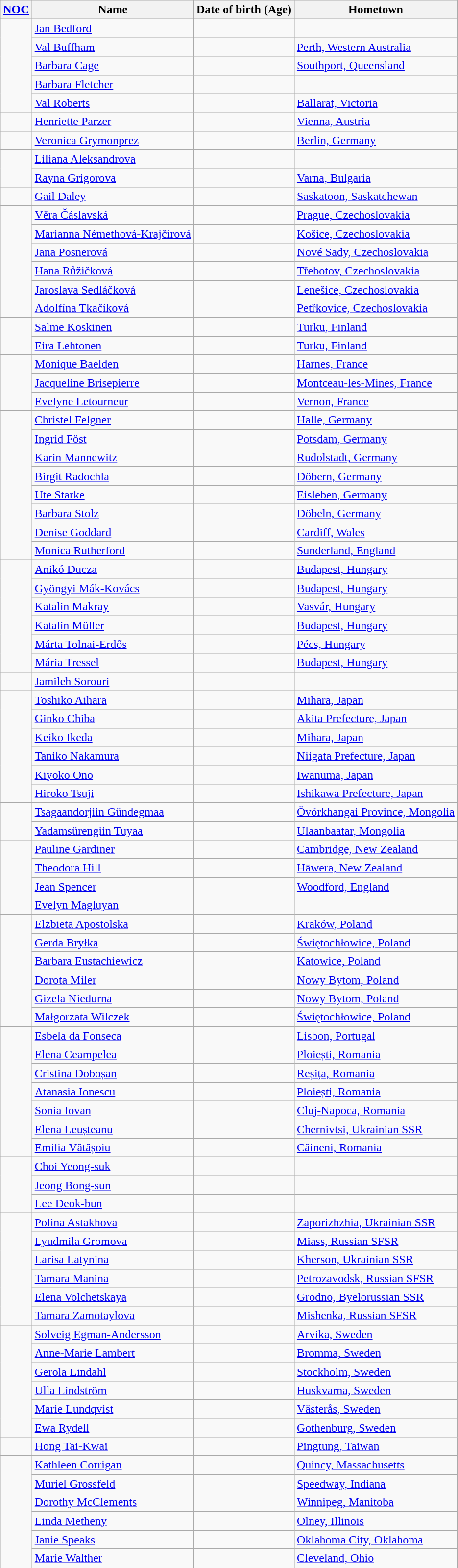<table class="wikitable sortable">
<tr>
<th><a href='#'>NOC</a></th>
<th>Name</th>
<th>Date of birth (Age)</th>
<th>Hometown</th>
</tr>
<tr>
<td rowspan="5"></td>
<td><a href='#'>Jan Bedford</a></td>
<td></td>
<td></td>
</tr>
<tr>
<td><a href='#'>Val Buffham</a></td>
<td></td>
<td><a href='#'>Perth, Western Australia</a></td>
</tr>
<tr>
<td><a href='#'>Barbara Cage</a></td>
<td></td>
<td><a href='#'>Southport, Queensland</a></td>
</tr>
<tr>
<td><a href='#'>Barbara Fletcher</a></td>
<td></td>
<td></td>
</tr>
<tr>
<td><a href='#'>Val Roberts</a></td>
<td></td>
<td><a href='#'>Ballarat, Victoria</a></td>
</tr>
<tr>
<td></td>
<td><a href='#'>Henriette Parzer</a></td>
<td></td>
<td><a href='#'>Vienna, Austria</a></td>
</tr>
<tr>
<td></td>
<td><a href='#'>Veronica Grymonprez</a></td>
<td></td>
<td><a href='#'>Berlin, Germany</a></td>
</tr>
<tr>
<td rowspan="2"></td>
<td><a href='#'>Liliana Aleksandrova</a></td>
<td></td>
<td></td>
</tr>
<tr>
<td><a href='#'>Rayna Grigorova</a></td>
<td></td>
<td><a href='#'>Varna, Bulgaria</a></td>
</tr>
<tr>
<td></td>
<td><a href='#'>Gail Daley</a></td>
<td></td>
<td><a href='#'>Saskatoon, Saskatchewan</a></td>
</tr>
<tr>
<td rowspan="6"></td>
<td><a href='#'>Věra Čáslavská</a></td>
<td></td>
<td><a href='#'>Prague, Czechoslovakia</a></td>
</tr>
<tr>
<td><a href='#'>Marianna Némethová-Krajčírová</a></td>
<td></td>
<td><a href='#'>Košice, Czechoslovakia</a></td>
</tr>
<tr>
<td><a href='#'>Jana Posnerová</a></td>
<td></td>
<td><a href='#'>Nové Sady, Czechoslovakia</a></td>
</tr>
<tr>
<td><a href='#'>Hana Růžičková</a></td>
<td></td>
<td><a href='#'>Třebotov, Czechoslovakia</a></td>
</tr>
<tr>
<td><a href='#'>Jaroslava Sedláčková</a></td>
<td></td>
<td><a href='#'>Lenešice, Czechoslovakia</a></td>
</tr>
<tr>
<td><a href='#'>Adolfína Tkačíková</a></td>
<td></td>
<td><a href='#'>Petřkovice, Czechoslovakia</a></td>
</tr>
<tr>
<td rowspan="2"></td>
<td><a href='#'>Salme Koskinen</a></td>
<td></td>
<td><a href='#'>Turku, Finland</a></td>
</tr>
<tr>
<td><a href='#'>Eira Lehtonen</a></td>
<td></td>
<td><a href='#'>Turku, Finland</a></td>
</tr>
<tr>
<td rowspan="3"></td>
<td><a href='#'>Monique Baelden</a></td>
<td></td>
<td><a href='#'>Harnes, France</a></td>
</tr>
<tr>
<td><a href='#'>Jacqueline Brisepierre</a></td>
<td></td>
<td><a href='#'>Montceau-les-Mines, France</a></td>
</tr>
<tr>
<td><a href='#'>Evelyne Letourneur</a></td>
<td></td>
<td><a href='#'>Vernon, France</a></td>
</tr>
<tr>
<td rowspan="6"></td>
<td><a href='#'>Christel Felgner</a></td>
<td></td>
<td><a href='#'>Halle, Germany</a></td>
</tr>
<tr>
<td><a href='#'>Ingrid Föst</a></td>
<td></td>
<td><a href='#'>Potsdam, Germany</a></td>
</tr>
<tr>
<td><a href='#'>Karin Mannewitz</a></td>
<td></td>
<td><a href='#'>Rudolstadt, Germany</a></td>
</tr>
<tr>
<td><a href='#'>Birgit Radochla</a></td>
<td></td>
<td><a href='#'>Döbern, Germany</a></td>
</tr>
<tr>
<td><a href='#'>Ute Starke</a></td>
<td></td>
<td><a href='#'>Eisleben, Germany</a></td>
</tr>
<tr>
<td><a href='#'>Barbara Stolz</a></td>
<td></td>
<td><a href='#'>Döbeln, Germany</a></td>
</tr>
<tr>
<td rowspan="2"></td>
<td><a href='#'>Denise Goddard</a></td>
<td></td>
<td><a href='#'>Cardiff, Wales</a></td>
</tr>
<tr>
<td><a href='#'>Monica Rutherford</a></td>
<td></td>
<td><a href='#'>Sunderland, England</a></td>
</tr>
<tr>
<td rowspan="6"></td>
<td><a href='#'>Anikó Ducza</a></td>
<td></td>
<td><a href='#'>Budapest, Hungary</a></td>
</tr>
<tr>
<td><a href='#'>Gyöngyi Mák-Kovács</a></td>
<td></td>
<td><a href='#'>Budapest, Hungary</a></td>
</tr>
<tr>
<td><a href='#'>Katalin Makray</a></td>
<td></td>
<td><a href='#'>Vasvár, Hungary</a></td>
</tr>
<tr>
<td><a href='#'>Katalin Müller</a></td>
<td></td>
<td><a href='#'>Budapest, Hungary</a></td>
</tr>
<tr>
<td><a href='#'>Márta Tolnai-Erdős</a></td>
<td></td>
<td><a href='#'>Pécs, Hungary</a></td>
</tr>
<tr>
<td><a href='#'>Mária Tressel</a></td>
<td></td>
<td><a href='#'>Budapest, Hungary</a></td>
</tr>
<tr>
<td></td>
<td><a href='#'>Jamileh Sorouri</a></td>
<td></td>
<td></td>
</tr>
<tr>
<td rowspan="6"></td>
<td><a href='#'>Toshiko Aihara</a></td>
<td></td>
<td><a href='#'>Mihara, Japan</a></td>
</tr>
<tr>
<td><a href='#'>Ginko Chiba</a></td>
<td></td>
<td><a href='#'>Akita Prefecture, Japan</a></td>
</tr>
<tr>
<td><a href='#'>Keiko Ikeda</a></td>
<td></td>
<td><a href='#'>Mihara, Japan</a></td>
</tr>
<tr>
<td><a href='#'>Taniko Nakamura</a></td>
<td></td>
<td><a href='#'>Niigata Prefecture, Japan</a></td>
</tr>
<tr>
<td><a href='#'>Kiyoko Ono</a></td>
<td></td>
<td><a href='#'>Iwanuma, Japan</a></td>
</tr>
<tr>
<td><a href='#'>Hiroko Tsuji</a></td>
<td></td>
<td><a href='#'>Ishikawa Prefecture, Japan</a></td>
</tr>
<tr>
<td rowspan="2"></td>
<td><a href='#'>Tsagaandorjiin Gündegmaa</a></td>
<td></td>
<td><a href='#'>Övörkhangai Province, Mongolia</a></td>
</tr>
<tr>
<td><a href='#'>Yadamsürengiin Tuyaa</a></td>
<td></td>
<td><a href='#'>Ulaanbaatar, Mongolia</a></td>
</tr>
<tr>
<td rowspan="3"></td>
<td><a href='#'>Pauline Gardiner</a></td>
<td></td>
<td><a href='#'>Cambridge, New Zealand</a></td>
</tr>
<tr>
<td><a href='#'>Theodora Hill</a></td>
<td></td>
<td><a href='#'>Hāwera, New Zealand</a></td>
</tr>
<tr>
<td><a href='#'>Jean Spencer</a></td>
<td></td>
<td><a href='#'>Woodford, England</a></td>
</tr>
<tr>
<td></td>
<td><a href='#'>Evelyn Magluyan</a></td>
<td></td>
<td></td>
</tr>
<tr>
<td rowspan="6"></td>
<td><a href='#'>Elżbieta Apostolska</a></td>
<td></td>
<td><a href='#'>Kraków, Poland</a></td>
</tr>
<tr>
<td><a href='#'>Gerda Bryłka</a></td>
<td></td>
<td><a href='#'>Świętochłowice, Poland</a></td>
</tr>
<tr>
<td><a href='#'>Barbara Eustachiewicz</a></td>
<td></td>
<td><a href='#'>Katowice, Poland</a></td>
</tr>
<tr>
<td><a href='#'>Dorota Miler</a></td>
<td></td>
<td><a href='#'>Nowy Bytom, Poland</a></td>
</tr>
<tr>
<td><a href='#'>Gizela Niedurna</a></td>
<td></td>
<td><a href='#'>Nowy Bytom, Poland</a></td>
</tr>
<tr>
<td><a href='#'>Małgorzata Wilczek</a></td>
<td></td>
<td><a href='#'>Świętochłowice, Poland</a></td>
</tr>
<tr>
<td></td>
<td><a href='#'>Esbela da Fonseca</a></td>
<td></td>
<td><a href='#'>Lisbon, Portugal</a></td>
</tr>
<tr>
<td rowspan="6"></td>
<td><a href='#'>Elena Ceampelea</a></td>
<td></td>
<td><a href='#'>Ploiești, Romania</a></td>
</tr>
<tr>
<td><a href='#'>Cristina Doboșan</a></td>
<td></td>
<td><a href='#'>Reșița, Romania</a></td>
</tr>
<tr>
<td><a href='#'>Atanasia Ionescu</a></td>
<td></td>
<td><a href='#'>Ploiești, Romania</a></td>
</tr>
<tr>
<td><a href='#'>Sonia Iovan</a></td>
<td></td>
<td><a href='#'>Cluj-Napoca, Romania</a></td>
</tr>
<tr>
<td><a href='#'>Elena Leușteanu</a></td>
<td></td>
<td><a href='#'>Chernivtsi, Ukrainian SSR</a></td>
</tr>
<tr>
<td><a href='#'>Emilia Vătășoiu</a></td>
<td></td>
<td><a href='#'>Câineni, Romania</a></td>
</tr>
<tr>
<td rowspan="3"></td>
<td><a href='#'>Choi Yeong-suk</a></td>
<td></td>
<td></td>
</tr>
<tr>
<td><a href='#'>Jeong Bong-sun</a></td>
<td></td>
<td></td>
</tr>
<tr>
<td><a href='#'>Lee Deok-bun</a></td>
<td></td>
<td></td>
</tr>
<tr>
<td rowspan="6"></td>
<td><a href='#'>Polina Astakhova</a></td>
<td></td>
<td><a href='#'>Zaporizhzhia, Ukrainian SSR</a></td>
</tr>
<tr>
<td><a href='#'>Lyudmila Gromova</a></td>
<td></td>
<td><a href='#'>Miass, Russian SFSR</a></td>
</tr>
<tr>
<td><a href='#'>Larisa Latynina</a></td>
<td></td>
<td><a href='#'>Kherson, Ukrainian SSR</a></td>
</tr>
<tr>
<td><a href='#'>Tamara Manina</a></td>
<td></td>
<td><a href='#'>Petrozavodsk, Russian SFSR</a></td>
</tr>
<tr>
<td><a href='#'>Elena Volchetskaya</a></td>
<td></td>
<td><a href='#'>Grodno, Byelorussian SSR</a></td>
</tr>
<tr>
<td><a href='#'>Tamara Zamotaylova</a></td>
<td></td>
<td><a href='#'>Mishenka, Russian SFSR</a></td>
</tr>
<tr>
<td rowspan="6"></td>
<td><a href='#'>Solveig Egman-Andersson</a></td>
<td></td>
<td><a href='#'>Arvika, Sweden</a></td>
</tr>
<tr>
<td><a href='#'>Anne-Marie Lambert</a></td>
<td></td>
<td><a href='#'>Bromma, Sweden</a></td>
</tr>
<tr>
<td><a href='#'>Gerola Lindahl</a></td>
<td></td>
<td><a href='#'>Stockholm, Sweden</a></td>
</tr>
<tr>
<td><a href='#'>Ulla Lindström</a></td>
<td></td>
<td><a href='#'>Huskvarna, Sweden</a></td>
</tr>
<tr>
<td><a href='#'>Marie Lundqvist</a></td>
<td></td>
<td><a href='#'>Västerås, Sweden</a></td>
</tr>
<tr>
<td><a href='#'>Ewa Rydell</a></td>
<td></td>
<td><a href='#'>Gothenburg, Sweden</a></td>
</tr>
<tr>
<td></td>
<td><a href='#'>Hong Tai-Kwai</a></td>
<td></td>
<td><a href='#'>Pingtung, Taiwan</a></td>
</tr>
<tr>
<td rowspan="6"></td>
<td><a href='#'>Kathleen Corrigan</a></td>
<td></td>
<td><a href='#'>Quincy, Massachusetts</a></td>
</tr>
<tr>
<td><a href='#'>Muriel Grossfeld</a></td>
<td></td>
<td><a href='#'>Speedway, Indiana</a></td>
</tr>
<tr>
<td><a href='#'>Dorothy McClements</a></td>
<td></td>
<td><a href='#'>Winnipeg, Manitoba</a></td>
</tr>
<tr>
<td><a href='#'>Linda Metheny</a></td>
<td></td>
<td><a href='#'>Olney, Illinois</a></td>
</tr>
<tr>
<td><a href='#'>Janie Speaks</a></td>
<td></td>
<td><a href='#'>Oklahoma City, Oklahoma</a></td>
</tr>
<tr>
<td><a href='#'>Marie Walther</a></td>
<td></td>
<td><a href='#'>Cleveland, Ohio</a></td>
</tr>
<tr>
</tr>
</table>
